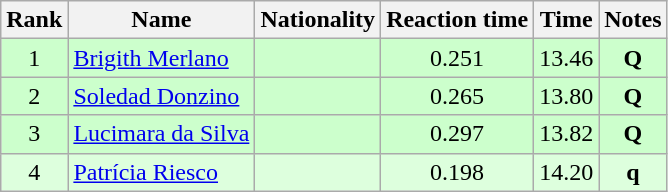<table class="wikitable sortable" style="text-align:center">
<tr>
<th>Rank</th>
<th>Name</th>
<th>Nationality</th>
<th>Reaction time</th>
<th>Time</th>
<th>Notes</th>
</tr>
<tr bgcolor=ccffcc>
<td>1</td>
<td align=left><a href='#'>Brigith Merlano</a></td>
<td align=left></td>
<td>0.251</td>
<td>13.46</td>
<td><strong>Q</strong></td>
</tr>
<tr bgcolor=ccffcc>
<td>2</td>
<td align=left><a href='#'>Soledad Donzino</a></td>
<td align=left></td>
<td>0.265</td>
<td>13.80</td>
<td><strong>Q</strong></td>
</tr>
<tr bgcolor=ccffcc>
<td>3</td>
<td align=left><a href='#'>Lucimara da Silva</a></td>
<td align=left></td>
<td>0.297</td>
<td>13.82</td>
<td><strong>Q</strong></td>
</tr>
<tr bgcolor=ddffdd>
<td>4</td>
<td align=left><a href='#'>Patrícia Riesco</a></td>
<td align=left></td>
<td>0.198</td>
<td>14.20</td>
<td><strong>q</strong></td>
</tr>
</table>
